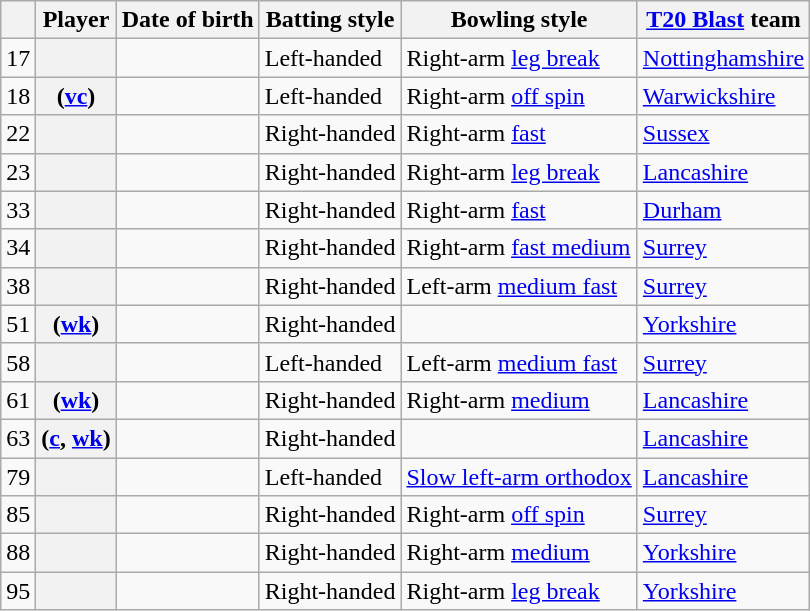<table class="wikitable sortable plainrowheaders">
<tr>
<th scope=col></th>
<th scope=col>Player</th>
<th scope=col>Date of birth</th>
<th scope=col>Batting style</th>
<th scope=col>Bowling style</th>
<th scope=col><a href='#'>T20 Blast</a> team</th>
</tr>
<tr>
<td>17</td>
<th scope=row></th>
<td></td>
<td>Left-handed</td>
<td>Right-arm <a href='#'>leg break</a></td>
<td><a href='#'>Nottinghamshire</a></td>
</tr>
<tr>
<td>18</td>
<th scope=row> (<a href='#'>vc</a>)</th>
<td></td>
<td>Left-handed</td>
<td>Right-arm <a href='#'>off spin</a></td>
<td><a href='#'>Warwickshire</a></td>
</tr>
<tr>
<td>22</td>
<th scope=row></th>
<td></td>
<td>Right-handed</td>
<td>Right-arm <a href='#'>fast</a></td>
<td><a href='#'>Sussex</a></td>
</tr>
<tr>
<td>23</td>
<th scope=row></th>
<td></td>
<td>Right-handed</td>
<td>Right-arm <a href='#'>leg break</a></td>
<td><a href='#'>Lancashire</a></td>
</tr>
<tr>
<td>33</td>
<th scope=row></th>
<td></td>
<td>Right-handed</td>
<td>Right-arm <a href='#'>fast</a></td>
<td><a href='#'>Durham</a></td>
</tr>
<tr>
<td>34</td>
<th scope=row></th>
<td></td>
<td>Right-handed</td>
<td>Right-arm <a href='#'>fast medium</a></td>
<td><a href='#'>Surrey</a></td>
</tr>
<tr>
<td>38</td>
<th scope=row></th>
<td></td>
<td>Right-handed</td>
<td>Left-arm <a href='#'>medium fast</a></td>
<td><a href='#'>Surrey</a></td>
</tr>
<tr>
<td>51</td>
<th scope=row> (<a href='#'>wk</a>)</th>
<td></td>
<td>Right-handed</td>
<td></td>
<td><a href='#'>Yorkshire</a></td>
</tr>
<tr>
<td>58</td>
<th scope=row></th>
<td></td>
<td>Left-handed</td>
<td>Left-arm <a href='#'>medium fast</a></td>
<td><a href='#'>Surrey</a></td>
</tr>
<tr>
<td>61</td>
<th scope=row> (<a href='#'>wk</a>)</th>
<td></td>
<td>Right-handed</td>
<td>Right-arm <a href='#'>medium</a></td>
<td><a href='#'>Lancashire</a></td>
</tr>
<tr>
<td>63</td>
<th scope=row> (<a href='#'>c</a>, <a href='#'>wk</a>)</th>
<td></td>
<td>Right-handed</td>
<td></td>
<td><a href='#'>Lancashire</a></td>
</tr>
<tr>
<td>79</td>
<th scope=row></th>
<td></td>
<td>Left-handed</td>
<td><a href='#'>Slow left-arm orthodox</a></td>
<td><a href='#'>Lancashire</a></td>
</tr>
<tr>
<td>85</td>
<th scope=row></th>
<td></td>
<td>Right-handed</td>
<td>Right-arm <a href='#'>off spin</a></td>
<td><a href='#'>Surrey</a></td>
</tr>
<tr>
<td>88</td>
<th scope=row></th>
<td></td>
<td>Right-handed</td>
<td>Right-arm <a href='#'>medium</a></td>
<td><a href='#'>Yorkshire</a></td>
</tr>
<tr>
<td>95</td>
<th scope=row></th>
<td></td>
<td>Right-handed</td>
<td>Right-arm <a href='#'>leg break</a></td>
<td><a href='#'>Yorkshire</a></td>
</tr>
</table>
